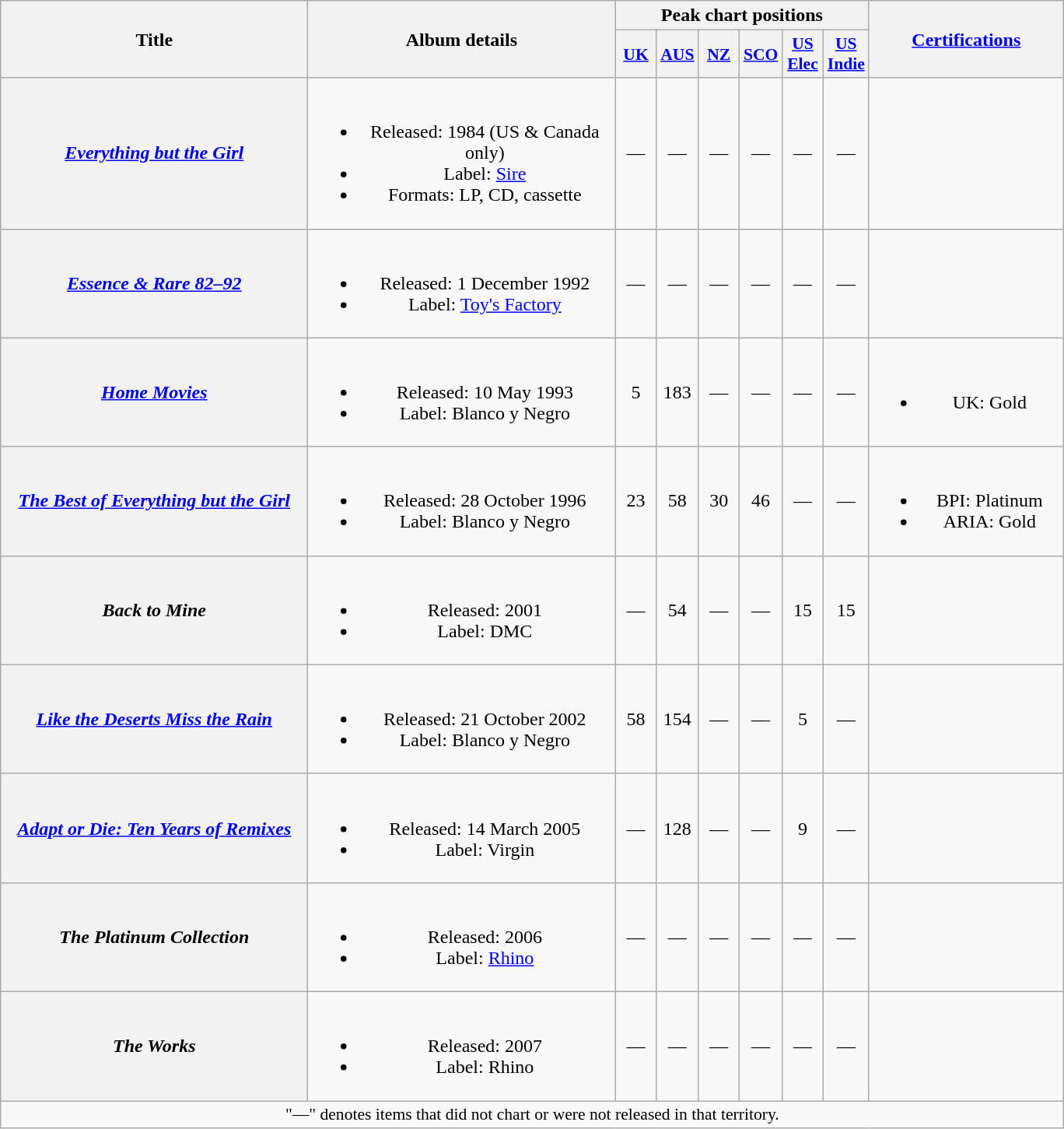<table class="wikitable plainrowheaders" style="text-align:center;">
<tr>
<th scope="col" rowspan="2" style="width:16em;">Title</th>
<th scope="col" rowspan="2" style="width:16em;">Album details</th>
<th scope="col" colspan="6">Peak chart positions</th>
<th rowspan="2" style="width:10em;"><a href='#'>Certifications</a></th>
</tr>
<tr>
<th style="width:2em;font-size:90%;"><a href='#'>UK</a><br></th>
<th style="width:2em;font-size:90%;"><a href='#'>AUS</a><br></th>
<th style="width:2em;font-size:90%;"><a href='#'>NZ</a><br></th>
<th style="width:2em;font-size:90%;"><a href='#'>SCO</a><br></th>
<th style="width:2em;font-size:90%;"><a href='#'>US<br>Elec</a><br></th>
<th style="width:2em;font-size:90%;"><a href='#'>US<br>Indie</a><br></th>
</tr>
<tr>
<th scope="row"><em><a href='#'>Everything but the Girl</a></em></th>
<td><br><ul><li>Released: 1984 (US & Canada only)</li><li>Label: <a href='#'>Sire</a></li><li>Formats: LP, CD, cassette</li></ul></td>
<td>—</td>
<td>—</td>
<td>—</td>
<td>—</td>
<td>—</td>
<td>—</td>
<td></td>
</tr>
<tr>
<th scope="row"><em><a href='#'>Essence & Rare 82–92</a></em></th>
<td><br><ul><li>Released: 1 December 1992</li><li>Label: <a href='#'>Toy's Factory</a></li></ul></td>
<td>—</td>
<td>—</td>
<td>—</td>
<td>—</td>
<td>—</td>
<td>—</td>
<td></td>
</tr>
<tr>
<th scope="row"><em><a href='#'>Home Movies</a></em></th>
<td><br><ul><li>Released: 10 May 1993</li><li>Label: Blanco y Negro</li></ul></td>
<td>5</td>
<td>183</td>
<td>—</td>
<td>—</td>
<td>—</td>
<td>—</td>
<td><br><ul><li>UK: Gold</li></ul></td>
</tr>
<tr>
<th scope="row"><em><a href='#'>The Best of Everything but the Girl</a></em></th>
<td><br><ul><li>Released: 28 October 1996</li><li>Label: Blanco y Negro</li></ul></td>
<td>23</td>
<td>58</td>
<td>30</td>
<td>46</td>
<td>—</td>
<td>—</td>
<td><br><ul><li>BPI: Platinum</li><li>ARIA: Gold</li></ul></td>
</tr>
<tr>
<th scope="row"><em>Back to Mine</em></th>
<td><br><ul><li>Released: 2001</li><li>Label: DMC</li></ul></td>
<td>—</td>
<td>54</td>
<td>—</td>
<td>—</td>
<td>15</td>
<td>15</td>
<td></td>
</tr>
<tr>
<th scope="row"><em><a href='#'>Like the Deserts Miss the Rain</a></em></th>
<td><br><ul><li>Released: 21 October 2002</li><li>Label: Blanco y Negro</li></ul></td>
<td>58</td>
<td>154</td>
<td>—</td>
<td>—</td>
<td>5</td>
<td>—</td>
<td></td>
</tr>
<tr>
<th scope="row"><em><a href='#'>Adapt or Die: Ten Years of Remixes</a></em></th>
<td><br><ul><li>Released: 14 March 2005</li><li>Label: Virgin</li></ul></td>
<td>—</td>
<td>128</td>
<td>—</td>
<td>—</td>
<td>9</td>
<td>—</td>
<td></td>
</tr>
<tr>
<th scope="row"><em>The Platinum Collection</em></th>
<td><br><ul><li>Released: 2006</li><li>Label: <a href='#'>Rhino</a></li></ul></td>
<td>—</td>
<td>—</td>
<td>—</td>
<td>—</td>
<td>—</td>
<td>—</td>
<td></td>
</tr>
<tr>
<th scope="row"><em>The Works</em></th>
<td><br><ul><li>Released: 2007</li><li>Label: Rhino</li></ul></td>
<td>—</td>
<td>—</td>
<td>—</td>
<td>—</td>
<td>—</td>
<td>—</td>
<td></td>
</tr>
<tr>
<td colspan="15" style="font-size:90%">"—" denotes items that did not chart or were not released in that territory.</td>
</tr>
</table>
